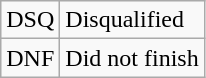<table class="wikitable">
<tr>
<td style="text-align:center;">DSQ</td>
<td>Disqualified</td>
</tr>
<tr>
<td style="text-align:center;">DNF</td>
<td>Did not finish</td>
</tr>
</table>
